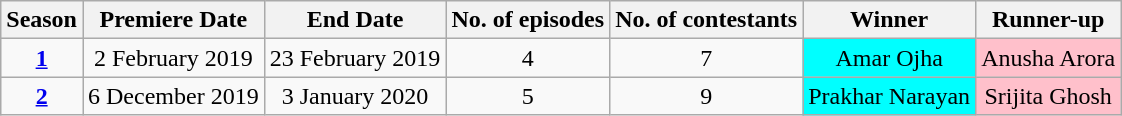<table class="wikitable" style="font-size:100%; text-align: center;">
<tr>
<th>Season</th>
<th>Premiere Date</th>
<th>End Date</th>
<th>No. of episodes</th>
<th>No. of contestants</th>
<th>Winner</th>
<th>Runner-up</th>
</tr>
<tr>
<td><strong><a href='#'>1</a></strong></td>
<td>2 February 2019</td>
<td>23 February 2019</td>
<td>4</td>
<td>7</td>
<td bgcolor="cyan">Amar Ojha</td>
<td bgcolor="pink">Anusha Arora</td>
</tr>
<tr>
<td><strong><a href='#'>2</a></strong></td>
<td>6 December 2019</td>
<td>3 January 2020</td>
<td>5</td>
<td>9</td>
<td bgcolor="cyan">Prakhar Narayan</td>
<td bgcolor="pink">Srijita Ghosh</td>
</tr>
</table>
